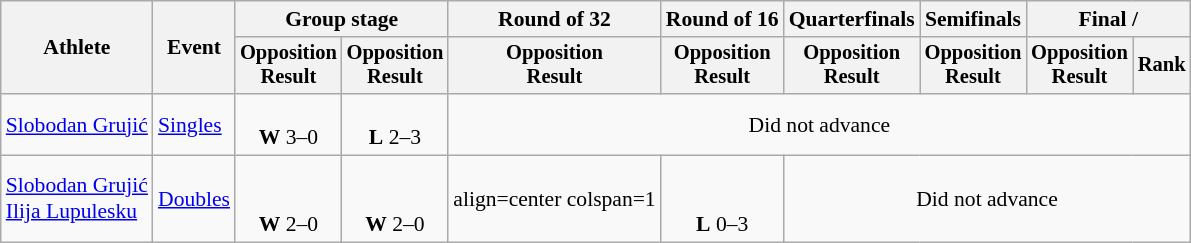<table class="wikitable" style="font-size:90%">
<tr>
<th rowspan="2">Athlete</th>
<th rowspan="2">Event</th>
<th colspan="2">Group stage</th>
<th>Round of 32</th>
<th>Round of 16</th>
<th>Quarterfinals</th>
<th>Semifinals</th>
<th colspan="2">Final / </th>
</tr>
<tr style="font-size:95%">
<th>Opposition<br>Result</th>
<th>Opposition<br>Result</th>
<th>Opposition<br>Result</th>
<th>Opposition<br>Result</th>
<th>Opposition<br>Result</th>
<th>Opposition<br>Result</th>
<th>Opposition<br>Result</th>
<th>Rank</th>
</tr>
<tr>
<td align=left><a href='#'>Slobodan Grujić</a></td>
<td align=left><a href='#'>Singles</a></td>
<td align=center><br><strong>W</strong> 3–0</td>
<td align=center><br><strong>L</strong> 2–3</td>
<td align=center colspan=6>Did not advance</td>
</tr>
<tr>
<td align=left><a href='#'>Slobodan Grujić</a><br><a href='#'>Ilija Lupulesku</a></td>
<td align=left><a href='#'>Doubles</a></td>
<td align=center><br> <br><strong>W</strong> 2–0</td>
<td align=center><br> <br><strong>W</strong> 2–0</td>
<td>align=center colspan=1 </td>
<td align=center><br> <br><strong>L</strong> 0–3</td>
<td align=center colspan=4>Did not advance</td>
</tr>
</table>
